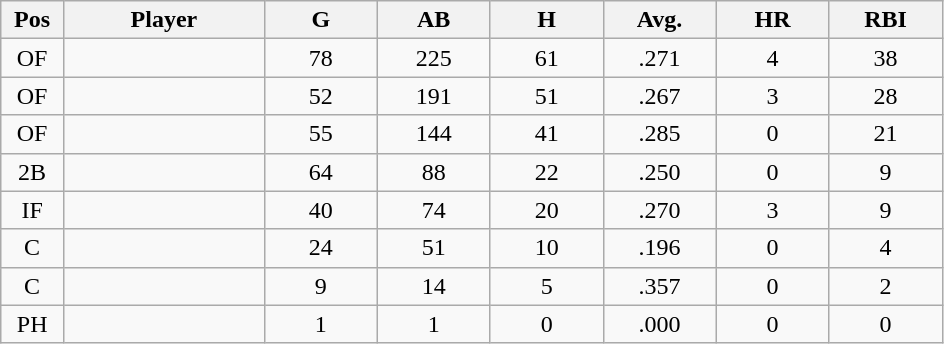<table class="wikitable sortable">
<tr>
<th bgcolor="#DDDDFF" width="5%">Pos</th>
<th bgcolor="#DDDDFF" width="16%">Player</th>
<th bgcolor="#DDDDFF" width="9%">G</th>
<th bgcolor="#DDDDFF" width="9%">AB</th>
<th bgcolor="#DDDDFF" width="9%">H</th>
<th bgcolor="#DDDDFF" width="9%">Avg.</th>
<th bgcolor="#DDDDFF" width="9%">HR</th>
<th bgcolor="#DDDDFF" width="9%">RBI</th>
</tr>
<tr align="center">
<td>OF</td>
<td></td>
<td>78</td>
<td>225</td>
<td>61</td>
<td>.271</td>
<td>4</td>
<td>38</td>
</tr>
<tr align="center">
<td>OF</td>
<td></td>
<td>52</td>
<td>191</td>
<td>51</td>
<td>.267</td>
<td>3</td>
<td>28</td>
</tr>
<tr align="center">
<td>OF</td>
<td></td>
<td>55</td>
<td>144</td>
<td>41</td>
<td>.285</td>
<td>0</td>
<td>21</td>
</tr>
<tr align="center">
<td>2B</td>
<td></td>
<td>64</td>
<td>88</td>
<td>22</td>
<td>.250</td>
<td>0</td>
<td>9</td>
</tr>
<tr align="center">
<td>IF</td>
<td></td>
<td>40</td>
<td>74</td>
<td>20</td>
<td>.270</td>
<td>3</td>
<td>9</td>
</tr>
<tr align="center">
<td>C</td>
<td></td>
<td>24</td>
<td>51</td>
<td>10</td>
<td>.196</td>
<td>0</td>
<td>4</td>
</tr>
<tr align="center">
<td>C</td>
<td></td>
<td>9</td>
<td>14</td>
<td>5</td>
<td>.357</td>
<td>0</td>
<td>2</td>
</tr>
<tr align="center">
<td>PH</td>
<td></td>
<td>1</td>
<td>1</td>
<td>0</td>
<td>.000</td>
<td>0</td>
<td>0</td>
</tr>
</table>
